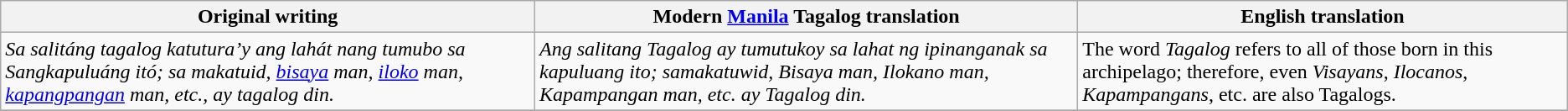<table class=wikitable>
<tr>
<th scope="col">Original writing</th>
<th scope="col">Modern <a href='#'>Manila</a> Tagalog translation</th>
<th scope="col">English translation</th>
</tr>
<tr>
<td><em>Sa salitáng tagalog katutura’y ang lahát nang tumubo sa Sangkapuluáng itó; sa makatuid, <a href='#'>bisaya</a> man, <a href='#'>iloko</a> man, <a href='#'>kapangpangan</a> man, etc., ay tagalog din.</em></td>
<td><em>Ang salitang Tagalog ay tumutukoy sa lahat ng ipinanganak sa kapuluang ito; samakatuwid, Bisaya man, Ilokano man, Kapampangan man, etc. ay Tagalog din.</em></td>
<td>The word <em>Tagalog</em> refers to all of those born in this archipelago; therefore, even <em>Visayans</em>, <em>Ilocanos</em>, <em>Kapampangans</em>, etc. are also Tagalogs.</td>
</tr>
<tr>
</tr>
</table>
